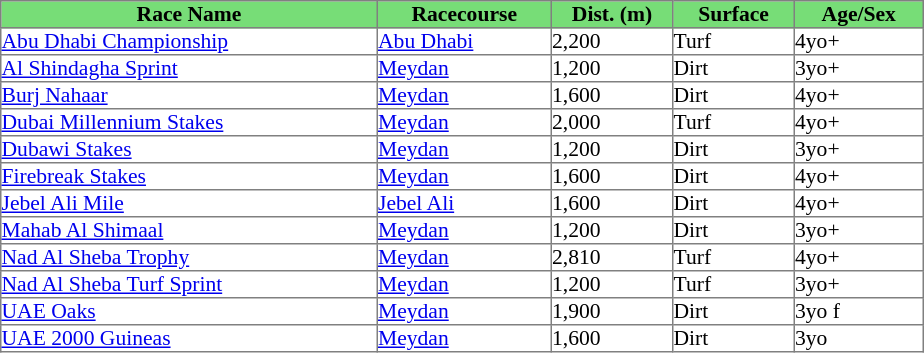<table class = "sortable" | border="1" cellpadding="0" style="border-collapse: collapse; font-size:90%">
<tr bgcolor="#77dd77" align="center">
<th>Race Name</th>
<th>Racecourse</th>
<th>Dist. (m)</th>
<th>Surface</th>
<th>Age/Sex</th>
</tr>
<tr>
<td width=250px><a href='#'>Abu Dhabi Championship</a></td>
<td width=115px><a href='#'>Abu Dhabi</a></td>
<td width=80px>2,200</td>
<td width=80px>Turf</td>
<td width=85px>4yo+</td>
</tr>
<tr>
<td><a href='#'>Al Shindagha Sprint</a></td>
<td><a href='#'>Meydan</a></td>
<td>1,200</td>
<td>Dirt</td>
<td>3yo+</td>
</tr>
<tr>
<td><a href='#'>Burj Nahaar</a></td>
<td><a href='#'>Meydan</a></td>
<td>1,600</td>
<td>Dirt</td>
<td>4yo+</td>
</tr>
<tr>
<td><a href='#'>Dubai Millennium Stakes</a></td>
<td><a href='#'>Meydan</a></td>
<td>2,000</td>
<td>Turf</td>
<td>4yo+</td>
</tr>
<tr>
<td><a href='#'>Dubawi Stakes</a></td>
<td><a href='#'>Meydan</a></td>
<td>1,200</td>
<td>Dirt</td>
<td>3yo+</td>
</tr>
<tr>
<td><a href='#'>Firebreak Stakes</a></td>
<td><a href='#'>Meydan</a></td>
<td>1,600</td>
<td>Dirt</td>
<td>4yo+</td>
</tr>
<tr>
<td><a href='#'>Jebel Ali Mile</a></td>
<td><a href='#'>Jebel Ali</a></td>
<td>1,600</td>
<td>Dirt</td>
<td>4yo+</td>
</tr>
<tr>
<td><a href='#'>Mahab Al Shimaal</a></td>
<td><a href='#'>Meydan</a></td>
<td>1,200</td>
<td>Dirt</td>
<td>3yo+</td>
</tr>
<tr>
<td><a href='#'>Nad Al Sheba Trophy</a></td>
<td><a href='#'>Meydan</a></td>
<td>2,810</td>
<td>Turf</td>
<td>4yo+</td>
</tr>
<tr>
<td><a href='#'>Nad Al Sheba Turf Sprint</a></td>
<td><a href='#'>Meydan</a></td>
<td>1,200</td>
<td>Turf</td>
<td>3yo+</td>
</tr>
<tr>
<td><a href='#'>UAE Oaks</a></td>
<td><a href='#'>Meydan</a></td>
<td>1,900</td>
<td>Dirt</td>
<td>3yo f</td>
</tr>
<tr>
<td><a href='#'>UAE 2000 Guineas</a></td>
<td><a href='#'>Meydan</a></td>
<td>1,600</td>
<td>Dirt</td>
<td>3yo</td>
</tr>
</table>
